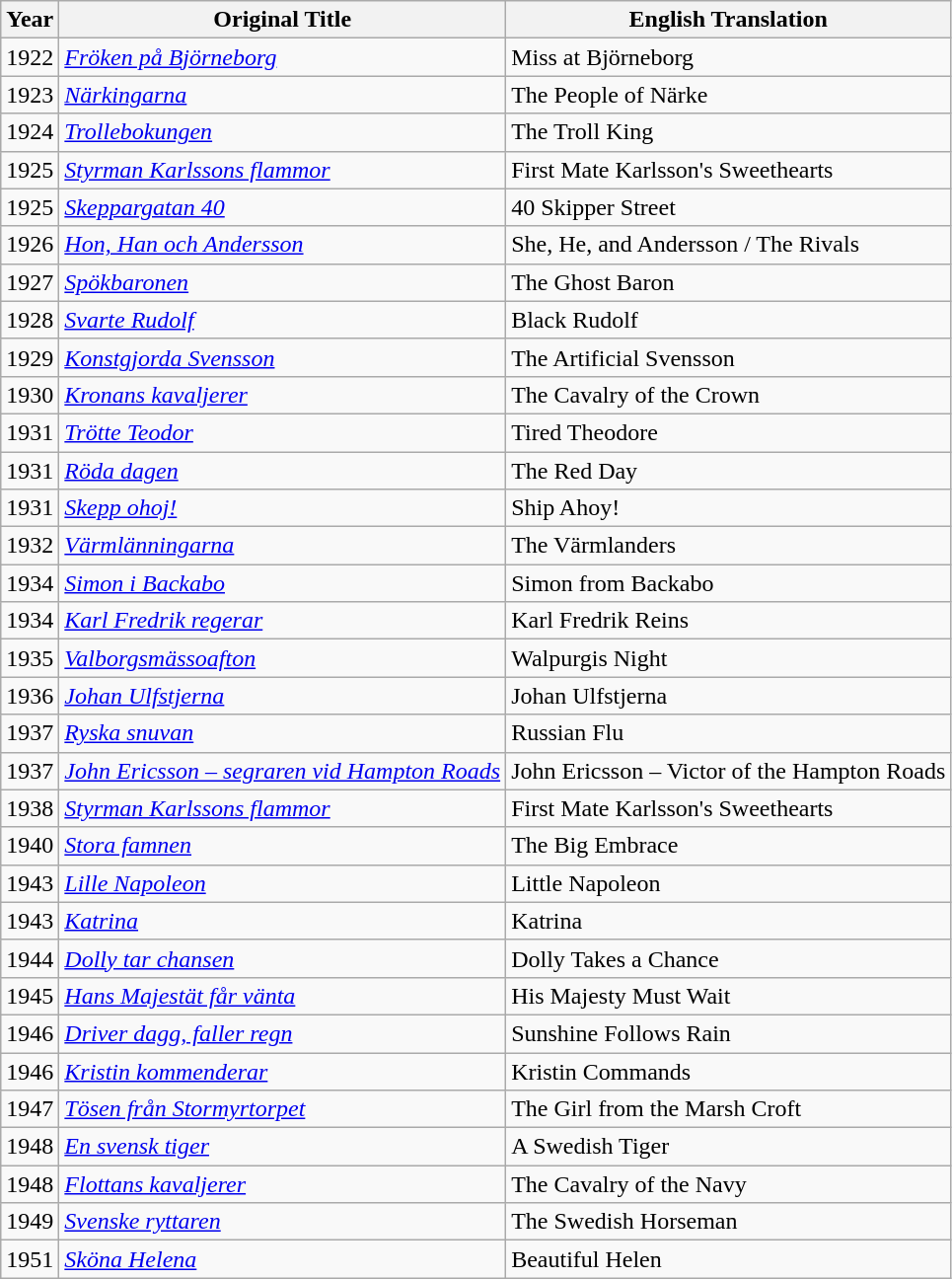<table class="wikitable">
<tr>
<th>Year</th>
<th>Original Title</th>
<th>English Translation</th>
</tr>
<tr>
<td>1922</td>
<td><em><a href='#'>Fröken på Björneborg</a></em></td>
<td>Miss at Björneborg</td>
</tr>
<tr>
<td>1923</td>
<td><em><a href='#'>Närkingarna</a></em></td>
<td>The People of Närke</td>
</tr>
<tr>
<td>1924</td>
<td><em><a href='#'>Trollebokungen</a></em></td>
<td>The Troll King</td>
</tr>
<tr>
<td>1925</td>
<td><em><a href='#'>Styrman Karlssons flammor</a></em></td>
<td>First Mate Karlsson's Sweethearts</td>
</tr>
<tr>
<td>1925</td>
<td><em><a href='#'>Skeppargatan 40</a></em></td>
<td>40 Skipper Street</td>
</tr>
<tr>
<td>1926</td>
<td><em><a href='#'>Hon, Han och Andersson</a></em></td>
<td>She, He, and Andersson / The Rivals</td>
</tr>
<tr>
<td>1927</td>
<td><em><a href='#'>Spökbaronen</a></em></td>
<td>The Ghost Baron</td>
</tr>
<tr>
<td>1928</td>
<td><em><a href='#'>Svarte Rudolf</a></em></td>
<td>Black Rudolf</td>
</tr>
<tr>
<td>1929</td>
<td><em><a href='#'>Konstgjorda Svensson</a></em></td>
<td>The Artificial Svensson</td>
</tr>
<tr>
<td>1930</td>
<td><em><a href='#'>Kronans kavaljerer</a></em></td>
<td>The Cavalry of the Crown</td>
</tr>
<tr>
<td>1931</td>
<td><em><a href='#'>Trötte Teodor</a></em></td>
<td>Tired Theodore</td>
</tr>
<tr>
<td>1931</td>
<td><em><a href='#'>Röda dagen</a></em></td>
<td>The Red Day</td>
</tr>
<tr>
<td>1931</td>
<td><em><a href='#'>Skepp ohoj!</a></em></td>
<td>Ship Ahoy!</td>
</tr>
<tr>
<td>1932</td>
<td><em><a href='#'>Värmlänningarna</a></em></td>
<td>The Värmlanders</td>
</tr>
<tr>
<td>1934</td>
<td><em><a href='#'>Simon i Backabo</a></em></td>
<td>Simon from Backabo</td>
</tr>
<tr>
<td>1934</td>
<td><em><a href='#'>Karl Fredrik regerar</a></em></td>
<td>Karl Fredrik Reins</td>
</tr>
<tr>
<td>1935</td>
<td><em><a href='#'>Valborgsmässoafton</a></em></td>
<td>Walpurgis Night</td>
</tr>
<tr>
<td>1936</td>
<td><em><a href='#'>Johan Ulfstjerna</a></em></td>
<td>Johan Ulfstjerna</td>
</tr>
<tr>
<td>1937</td>
<td><em><a href='#'>Ryska snuvan</a></em></td>
<td>Russian Flu</td>
</tr>
<tr>
<td>1937</td>
<td><em><a href='#'>John Ericsson – segraren vid Hampton Roads</a></em></td>
<td>John Ericsson – Victor of the Hampton Roads</td>
</tr>
<tr>
<td>1938</td>
<td><em><a href='#'>Styrman Karlssons flammor</a></em></td>
<td>First Mate Karlsson's Sweethearts</td>
</tr>
<tr>
<td>1940</td>
<td><em><a href='#'>Stora famnen</a></em></td>
<td>The Big Embrace</td>
</tr>
<tr>
<td>1943</td>
<td><em><a href='#'>Lille Napoleon</a></em></td>
<td>Little Napoleon</td>
</tr>
<tr>
<td>1943</td>
<td><em><a href='#'>Katrina</a></em></td>
<td>Katrina</td>
</tr>
<tr>
<td>1944</td>
<td><em><a href='#'>Dolly tar chansen</a></em></td>
<td>Dolly Takes a Chance</td>
</tr>
<tr>
<td>1945</td>
<td><em><a href='#'>Hans Majestät får vänta</a></em></td>
<td>His Majesty Must Wait</td>
</tr>
<tr>
<td>1946</td>
<td><em><a href='#'>Driver dagg, faller regn</a></em></td>
<td>Sunshine Follows Rain</td>
</tr>
<tr>
<td>1946</td>
<td><em><a href='#'>Kristin kommenderar</a></em></td>
<td>Kristin Commands</td>
</tr>
<tr>
<td>1947</td>
<td><em><a href='#'>Tösen från Stormyrtorpet</a></em></td>
<td>The Girl from the Marsh Croft</td>
</tr>
<tr>
<td>1948</td>
<td><em><a href='#'>En svensk tiger</a></em></td>
<td>A Swedish Tiger</td>
</tr>
<tr>
<td>1948</td>
<td><em><a href='#'>Flottans kavaljerer</a></em></td>
<td>The Cavalry of the Navy</td>
</tr>
<tr>
<td>1949</td>
<td><em><a href='#'>Svenske ryttaren</a></em></td>
<td>The Swedish Horseman</td>
</tr>
<tr>
<td>1951</td>
<td><em><a href='#'>Sköna Helena</a></em></td>
<td>Beautiful Helen</td>
</tr>
</table>
